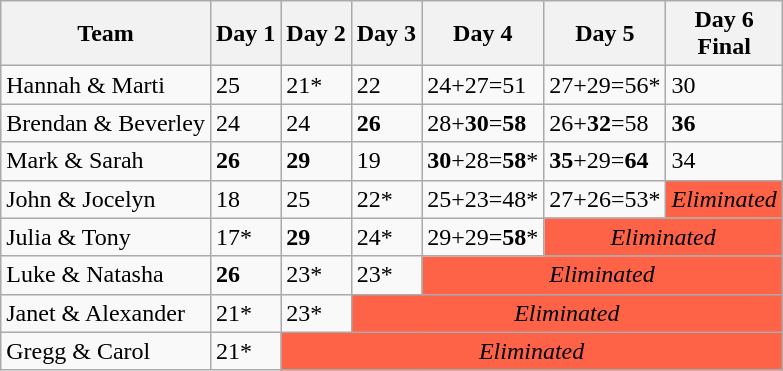<table class="wikitable">
<tr>
<th>Team</th>
<th>Day 1</th>
<th>Day 2</th>
<th>Day 3</th>
<th>Day 4</th>
<th>Day 5</th>
<th>Day 6<br>Final</th>
</tr>
<tr>
<td>Hannah & Marti</td>
<td>25</td>
<td><span>21</span>*</td>
<td>22</td>
<td><span>24</span>+27=51</td>
<td>27+29=56*</td>
<td><span>30</span></td>
</tr>
<tr>
<td>Brendan & Beverley</td>
<td>24</td>
<td>24</td>
<td><strong>26</strong></td>
<td>28+<strong>30</strong>=<strong>58</strong></td>
<td><span>26</span>+<strong>32</strong>=58</td>
<td><strong>36</strong></td>
</tr>
<tr>
<td>Mark & Sarah</td>
<td><strong>26</strong></td>
<td><strong>29</strong></td>
<td><span>19</span></td>
<td><strong>30</strong>+28=<strong>58</strong>*</td>
<td><strong>35</strong>+29=<strong>64</strong></td>
<td>34</td>
</tr>
<tr>
<td>John & Jocelyn</td>
<td>18</td>
<td>25</td>
<td>22*</td>
<td>25+<span>23</span>=<span>48</span>*</td>
<td>27+<span>26</span>=<span>53</span>*</td>
<td style="background:tomato; text-align:center;"><em>Eliminated</em></td>
</tr>
<tr>
<td>Julia & Tony</td>
<td><span>17</span>*</td>
<td><strong>29</strong></td>
<td>24*</td>
<td>29+29=<strong>58</strong>*</td>
<td style="background:tomato; text-align:center;" colspan="2"><em>Eliminated</em></td>
</tr>
<tr>
<td>Luke & Natasha</td>
<td><strong>26</strong></td>
<td>23*</td>
<td>23*</td>
<td style="background:tomato; text-align:center;" colspan="3"><em>Eliminated</em></td>
</tr>
<tr>
<td>Janet & Alexander</td>
<td>21*</td>
<td>23*</td>
<td style="background:tomato; text-align:center;" colspan="4"><em>Eliminated</em></td>
</tr>
<tr>
<td>Gregg & Carol</td>
<td>21*</td>
<td style="background:tomato; text-align:center;" colspan="5"><em>Eliminated</em></td>
</tr>
</table>
